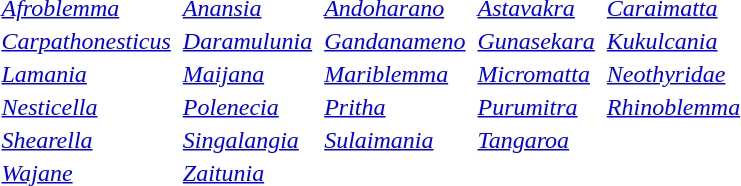<table>
<tr>
<td><em><a href='#'>Afroblemma</a></em></td>
<td></td>
<td><em><a href='#'>Anansia</a></em></td>
<td></td>
<td><em><a href='#'>Andoharano</a></em></td>
<td></td>
<td><em><a href='#'>Astavakra</a></em></td>
<td></td>
<td><em><a href='#'>Caraimatta</a></em></td>
</tr>
<tr>
<td><em><a href='#'>Carpathonesticus</a></em></td>
<td></td>
<td><em><a href='#'>Daramulunia</a></em></td>
<td></td>
<td><em><a href='#'>Gandanameno</a></em></td>
<td></td>
<td><em><a href='#'>Gunasekara</a></em></td>
<td></td>
<td><em><a href='#'>Kukulcania</a></em></td>
</tr>
<tr>
<td><em><a href='#'>Lamania</a></em></td>
<td></td>
<td><em><a href='#'>Maijana</a></em></td>
<td></td>
<td><em><a href='#'>Mariblemma</a></em></td>
<td></td>
<td><em><a href='#'>Micromatta</a></em></td>
<td></td>
<td><em><a href='#'>Neothyridae</a></em></td>
</tr>
<tr>
<td><em><a href='#'>Nesticella</a></em></td>
<td></td>
<td><em><a href='#'>Polenecia</a></em></td>
<td></td>
<td><em><a href='#'>Pritha</a></em></td>
<td></td>
<td><em><a href='#'>Purumitra</a></em></td>
<td></td>
<td><em><a href='#'>Rhinoblemma</a></em></td>
</tr>
<tr>
<td><em><a href='#'>Shearella</a></em></td>
<td></td>
<td><em><a href='#'>Singalangia</a></em></td>
<td></td>
<td><em><a href='#'>Sulaimania</a></em></td>
<td></td>
<td><em><a href='#'>Tangaroa</a></em></td>
<td></td>
<td></td>
</tr>
<tr>
<td><em><a href='#'>Wajane</a></em></td>
<td></td>
<td><em><a href='#'>Zaitunia</a></em></td>
<td></td>
<td></td>
<td></td>
<td></td>
<td></td>
<td></td>
</tr>
</table>
